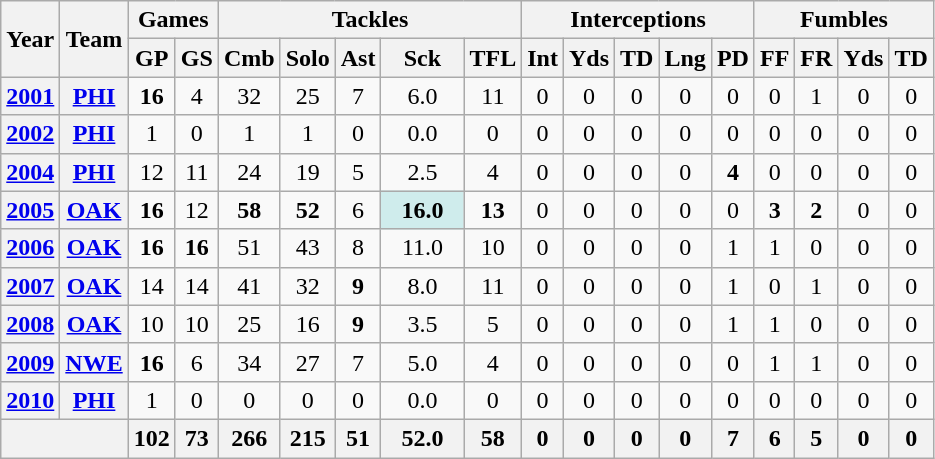<table class="wikitable" style="text-align:center">
<tr>
<th rowspan="2">Year</th>
<th rowspan="2">Team</th>
<th colspan="2">Games</th>
<th colspan="5">Tackles</th>
<th colspan="5">Interceptions</th>
<th colspan="4">Fumbles</th>
</tr>
<tr>
<th>GP</th>
<th>GS</th>
<th>Cmb</th>
<th>Solo</th>
<th>Ast</th>
<th>Sck</th>
<th>TFL</th>
<th>Int</th>
<th>Yds</th>
<th>TD</th>
<th>Lng</th>
<th>PD</th>
<th>FF</th>
<th>FR</th>
<th>Yds</th>
<th>TD</th>
</tr>
<tr>
<th><a href='#'>2001</a></th>
<th><a href='#'>PHI</a></th>
<td><strong>16</strong></td>
<td>4</td>
<td>32</td>
<td>25</td>
<td>7</td>
<td>6.0</td>
<td>11</td>
<td>0</td>
<td>0</td>
<td>0</td>
<td>0</td>
<td>0</td>
<td>0</td>
<td>1</td>
<td>0</td>
<td>0</td>
</tr>
<tr>
<th><a href='#'>2002</a></th>
<th><a href='#'>PHI</a></th>
<td>1</td>
<td>0</td>
<td>1</td>
<td>1</td>
<td>0</td>
<td>0.0</td>
<td>0</td>
<td>0</td>
<td>0</td>
<td>0</td>
<td>0</td>
<td>0</td>
<td>0</td>
<td>0</td>
<td>0</td>
<td>0</td>
</tr>
<tr>
<th><a href='#'>2004</a></th>
<th><a href='#'>PHI</a></th>
<td>12</td>
<td>11</td>
<td>24</td>
<td>19</td>
<td>5</td>
<td>2.5</td>
<td>4</td>
<td>0</td>
<td>0</td>
<td>0</td>
<td>0</td>
<td><strong>4</strong></td>
<td>0</td>
<td>0</td>
<td>0</td>
<td>0</td>
</tr>
<tr>
<th><a href='#'>2005</a></th>
<th><a href='#'>OAK</a></th>
<td><strong>16</strong></td>
<td>12</td>
<td><strong>58</strong></td>
<td><strong>52</strong></td>
<td>6</td>
<td style="background:#cfecec; width:3em;"><strong>16.0</strong></td>
<td><strong>13</strong></td>
<td>0</td>
<td>0</td>
<td>0</td>
<td>0</td>
<td>0</td>
<td><strong>3</strong></td>
<td><strong>2</strong></td>
<td>0</td>
<td>0</td>
</tr>
<tr>
<th><a href='#'>2006</a></th>
<th><a href='#'>OAK</a></th>
<td><strong>16</strong></td>
<td><strong>16</strong></td>
<td>51</td>
<td>43</td>
<td>8</td>
<td>11.0</td>
<td>10</td>
<td>0</td>
<td>0</td>
<td>0</td>
<td>0</td>
<td>1</td>
<td>1</td>
<td>0</td>
<td>0</td>
<td>0</td>
</tr>
<tr>
<th><a href='#'>2007</a></th>
<th><a href='#'>OAK</a></th>
<td>14</td>
<td>14</td>
<td>41</td>
<td>32</td>
<td><strong>9</strong></td>
<td>8.0</td>
<td>11</td>
<td>0</td>
<td>0</td>
<td>0</td>
<td>0</td>
<td>1</td>
<td>0</td>
<td>1</td>
<td>0</td>
<td>0</td>
</tr>
<tr>
<th><a href='#'>2008</a></th>
<th><a href='#'>OAK</a></th>
<td>10</td>
<td>10</td>
<td>25</td>
<td>16</td>
<td><strong>9</strong></td>
<td>3.5</td>
<td>5</td>
<td>0</td>
<td>0</td>
<td>0</td>
<td>0</td>
<td>1</td>
<td>1</td>
<td>0</td>
<td>0</td>
<td>0</td>
</tr>
<tr>
<th><a href='#'>2009</a></th>
<th><a href='#'>NWE</a></th>
<td><strong>16</strong></td>
<td>6</td>
<td>34</td>
<td>27</td>
<td>7</td>
<td>5.0</td>
<td>4</td>
<td>0</td>
<td>0</td>
<td>0</td>
<td>0</td>
<td>0</td>
<td>1</td>
<td>1</td>
<td>0</td>
<td>0</td>
</tr>
<tr>
<th><a href='#'>2010</a></th>
<th><a href='#'>PHI</a></th>
<td>1</td>
<td>0</td>
<td>0</td>
<td>0</td>
<td>0</td>
<td>0.0</td>
<td>0</td>
<td>0</td>
<td>0</td>
<td>0</td>
<td>0</td>
<td>0</td>
<td>0</td>
<td>0</td>
<td>0</td>
<td>0</td>
</tr>
<tr>
<th colspan="2"></th>
<th>102</th>
<th>73</th>
<th>266</th>
<th>215</th>
<th>51</th>
<th>52.0</th>
<th>58</th>
<th>0</th>
<th>0</th>
<th>0</th>
<th>0</th>
<th>7</th>
<th>6</th>
<th>5</th>
<th>0</th>
<th>0</th>
</tr>
</table>
